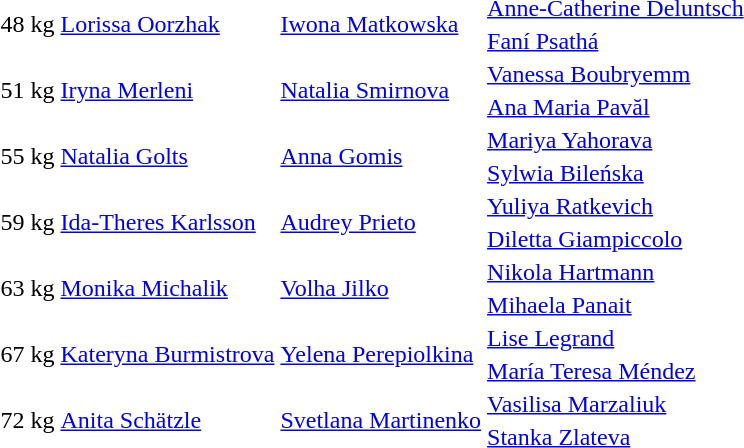<table>
<tr>
<td rowspan=2>48 kg</td>
<td rowspan=2> <a href='#'>Lorissa Oorzhak</a></td>
<td rowspan=2> <a href='#'>Iwona Matkowska</a></td>
<td> <a href='#'>Anne-Catherine Deluntsch</a></td>
</tr>
<tr>
<td> <a href='#'>Faní Psathá</a></td>
</tr>
<tr>
<td rowspan=2>51 kg</td>
<td rowspan=2> <a href='#'>Iryna Merleni</a></td>
<td rowspan=2> <a href='#'>Natalia Smirnova</a></td>
<td> <a href='#'>Vanessa Boubryemm</a></td>
</tr>
<tr>
<td> <a href='#'>Ana Maria Pavăl</a></td>
</tr>
<tr>
<td rowspan=2>55 kg</td>
<td rowspan=2> <a href='#'>Natalia Golts</a></td>
<td rowspan=2> <a href='#'>Anna Gomis</a></td>
<td> <a href='#'>Mariya Yahorava</a></td>
</tr>
<tr>
<td> <a href='#'>Sylwia Bileńska</a></td>
</tr>
<tr>
<td rowspan=2>59 kg</td>
<td rowspan=2> <a href='#'>Ida-Theres Karlsson</a></td>
<td rowspan=2> <a href='#'>Audrey Prieto</a></td>
<td> <a href='#'>Yuliya Ratkevich</a></td>
</tr>
<tr>
<td> <a href='#'>Diletta Giampiccolo</a></td>
</tr>
<tr>
<td rowspan=2>63 kg</td>
<td rowspan=2> <a href='#'>Monika Michalik</a></td>
<td rowspan=2> <a href='#'>Volha Jilko</a></td>
<td> <a href='#'>Nikola Hartmann</a></td>
</tr>
<tr>
<td> <a href='#'>Mihaela Panait</a></td>
</tr>
<tr>
<td rowspan=2>67 kg</td>
<td rowspan=2> <a href='#'>Kateryna Burmistrova</a></td>
<td rowspan=2> <a href='#'>Yelena Perepiolkina</a></td>
<td> <a href='#'>Lise Legrand</a></td>
</tr>
<tr>
<td> <a href='#'>María Teresa Méndez</a></td>
</tr>
<tr>
<td rowspan=2>72 kg</td>
<td rowspan=2> <a href='#'>Anita Schätzle</a></td>
<td rowspan=2> <a href='#'>Svetlana Martinenko</a></td>
<td> <a href='#'>Vasilisa Marzaliuk</a></td>
</tr>
<tr>
<td> <a href='#'>Stanka Zlateva</a></td>
</tr>
</table>
